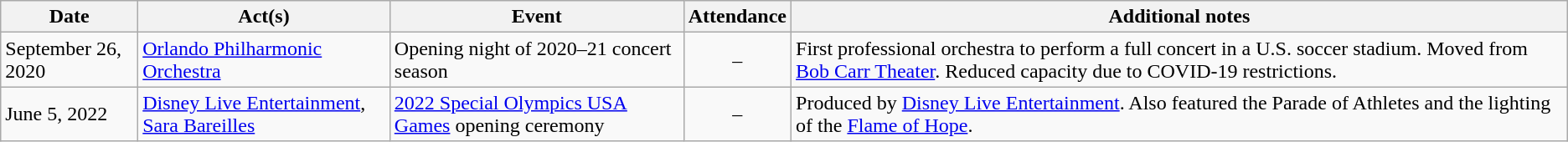<table class="wikitable">
<tr>
<th>Date</th>
<th>Act(s)</th>
<th>Event</th>
<th>Attendance</th>
<th>Additional notes</th>
</tr>
<tr>
<td>September 26, 2020</td>
<td><a href='#'>Orlando Philharmonic Orchestra</a></td>
<td>Opening night of 2020–21 concert season</td>
<td style="text-align:center;">–</td>
<td>First professional orchestra to perform a full concert in a U.S. soccer stadium. Moved from <a href='#'>Bob Carr Theater</a>. Reduced capacity due to COVID-19 restrictions.</td>
</tr>
<tr>
<td>June 5, 2022</td>
<td><a href='#'>Disney Live Entertainment</a>, <a href='#'>Sara Bareilles</a></td>
<td><a href='#'>2022 Special Olympics USA Games</a> opening ceremony</td>
<td style="text-align:center;">–</td>
<td>Produced by <a href='#'>Disney Live Entertainment</a>. Also featured the Parade of Athletes and the lighting of the <a href='#'>Flame of Hope</a>.</td>
</tr>
</table>
